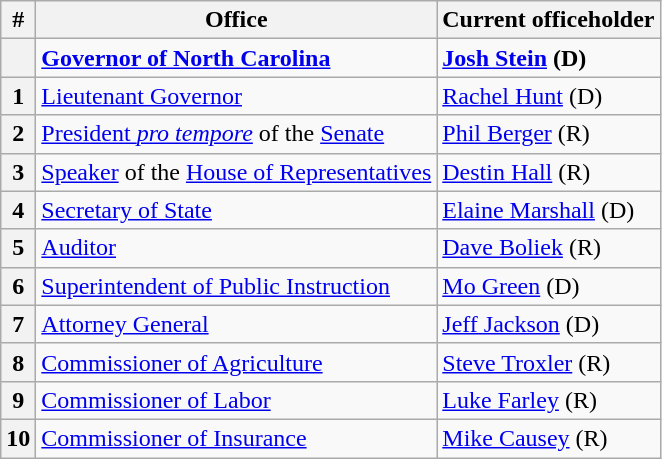<table class=wikitable>
<tr>
<th>#</th>
<th>Office</th>
<th>Current officeholder</th>
</tr>
<tr>
<th></th>
<td><strong><a href='#'>Governor of North Carolina</a></strong></td>
<td><strong><a href='#'>Josh Stein</a> (D)</strong></td>
</tr>
<tr>
<th>1</th>
<td><a href='#'>Lieutenant Governor</a></td>
<td><a href='#'>Rachel Hunt</a> (D)</td>
</tr>
<tr>
<th>2</th>
<td><a href='#'>President <em>pro tempore</em></a> of the <a href='#'>Senate</a></td>
<td><a href='#'>Phil Berger</a> (R)</td>
</tr>
<tr>
<th>3</th>
<td><a href='#'>Speaker</a> of the <a href='#'>House of Representatives</a></td>
<td><a href='#'>Destin Hall</a> (R)</td>
</tr>
<tr>
<th>4</th>
<td><a href='#'>Secretary of State</a></td>
<td><a href='#'>Elaine Marshall</a> (D)</td>
</tr>
<tr>
<th>5</th>
<td><a href='#'>Auditor</a></td>
<td><a href='#'>Dave Boliek</a> (R)</td>
</tr>
<tr>
<th>6</th>
<td><a href='#'>Superintendent of Public Instruction</a></td>
<td><a href='#'>Mo Green</a> (D)</td>
</tr>
<tr>
<th>7</th>
<td><a href='#'>Attorney General</a></td>
<td><a href='#'>Jeff Jackson</a> (D)</td>
</tr>
<tr>
<th>8</th>
<td><a href='#'>Commissioner of Agriculture</a></td>
<td><a href='#'>Steve Troxler</a> (R)</td>
</tr>
<tr>
<th>9</th>
<td><a href='#'>Commissioner of Labor</a></td>
<td><a href='#'>Luke Farley</a> (R)</td>
</tr>
<tr>
<th>10</th>
<td><a href='#'>Commissioner of Insurance</a></td>
<td><a href='#'>Mike Causey</a> (R)</td>
</tr>
</table>
